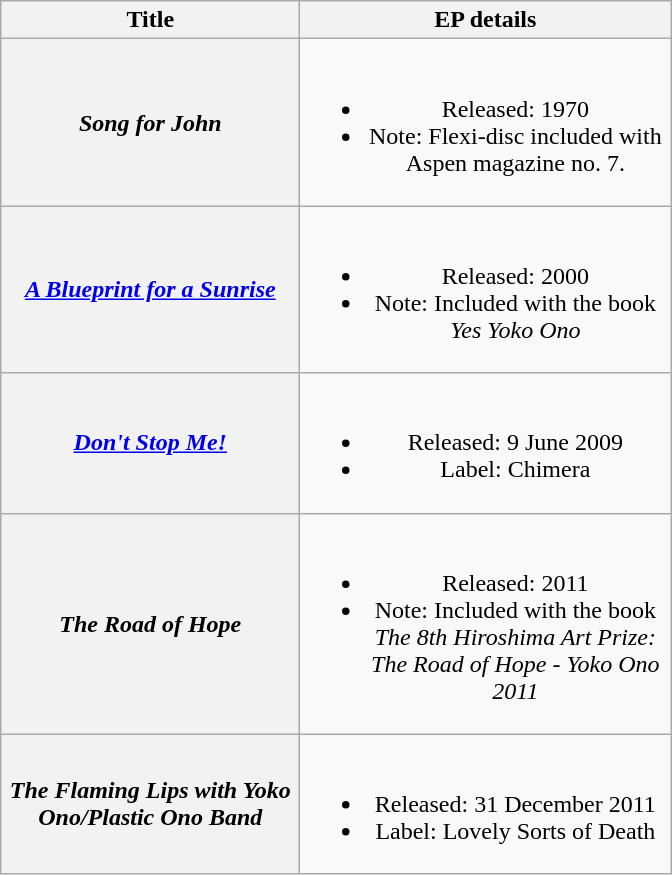<table class="wikitable plainrowheaders" style="text-align:center">
<tr>
<th scope="col" style="width:12em;">Title</th>
<th scope="col" style="width:15em;">EP details</th>
</tr>
<tr>
<th scope="row"><em>Song for John</em></th>
<td><br><ul><li>Released: 1970</li><li>Note: Flexi-disc included with Aspen magazine no. 7.</li></ul></td>
</tr>
<tr>
<th scope="row"><em><a href='#'>A Blueprint for a Sunrise</a></em></th>
<td><br><ul><li>Released: 2000</li><li>Note: Included with the book <em>Yes Yoko Ono</em></li></ul></td>
</tr>
<tr>
<th scope="row"><em><a href='#'>Don't Stop Me!</a></em></th>
<td><br><ul><li>Released: 9 June 2009</li><li>Label: Chimera</li></ul></td>
</tr>
<tr>
<th scope="row"><em>The Road of Hope</em></th>
<td><br><ul><li>Released: 2011</li><li>Note: Included with the book <em>The 8th Hiroshima Art Prize: The Road of Hope - Yoko Ono 2011</em></li></ul></td>
</tr>
<tr>
<th scope="row"><em>The Flaming Lips with Yoko Ono/Plastic Ono Band</em></th>
<td><br><ul><li>Released: 31 December 2011</li><li>Label: Lovely Sorts of Death</li></ul></td>
</tr>
</table>
